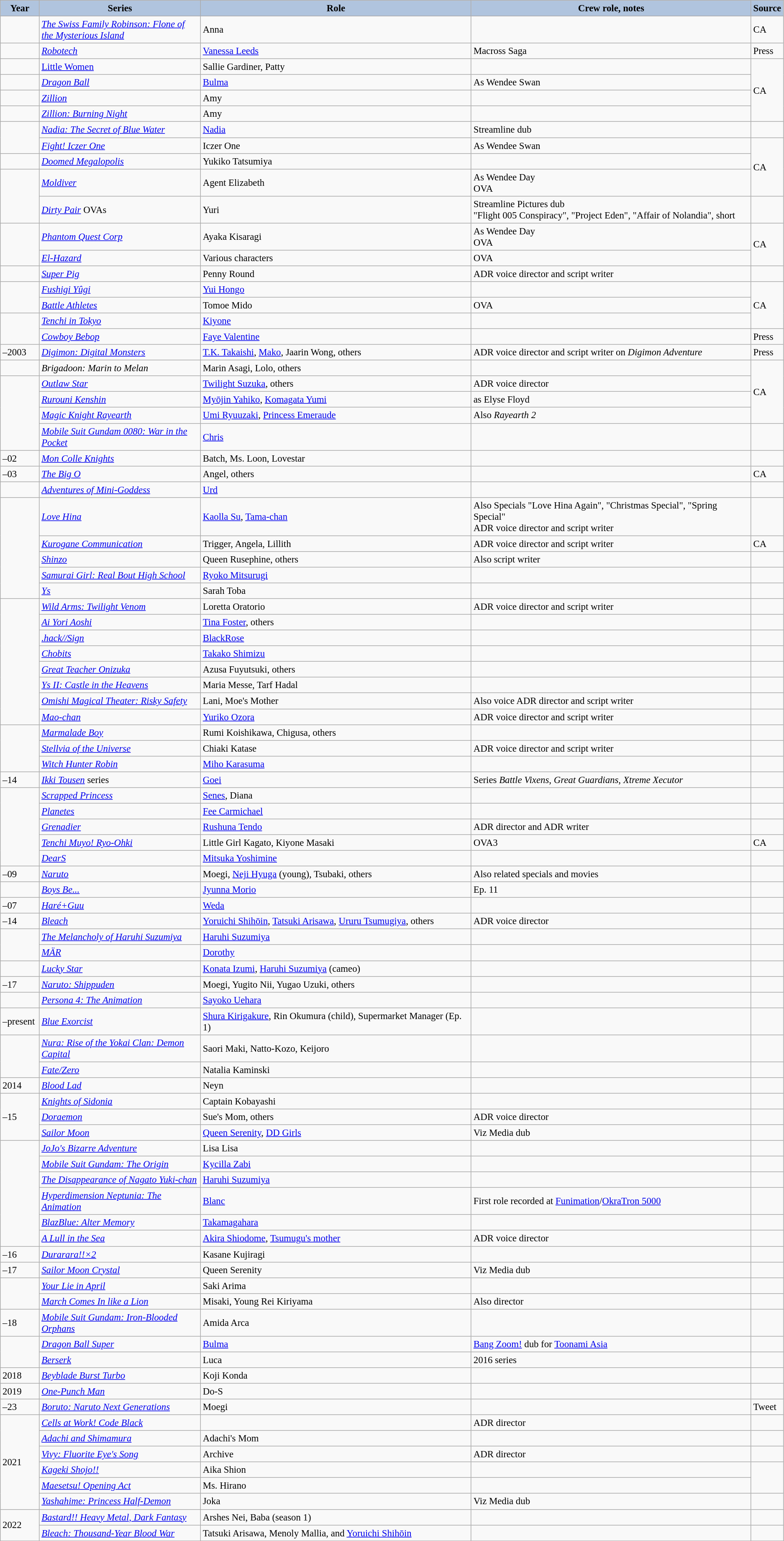<table class="wikitable sortable plainrowheaders" style="width=95%; font-size: 95%;">
<tr>
<th style="background:#b0c4de; width:55px;">Year </th>
<th style="background:#b0c4de; width:250px;">Series</th>
<th style="background:#b0c4de;">Role </th>
<th style="background:#b0c4de;">Crew role, notes </th>
<th style="background:#b0c4de;" class="unsortable">Source</th>
</tr>
<tr>
<td></td>
<td><em><a href='#'>The Swiss Family Robinson: Flone of the Mysterious Island</a></em></td>
<td>Anna</td>
<td> </td>
<td>CA</td>
</tr>
<tr>
<td></td>
<td><em><a href='#'>Robotech</a></em></td>
<td><a href='#'>Vanessa Leeds</a></td>
<td>Macross Saga</td>
<td>Press</td>
</tr>
<tr>
<td></td>
<td><em><a href='#'></em>Little Women<em></a></em></td>
<td>Sallie Gardiner, Patty</td>
<td> </td>
<td rowspan="4">CA</td>
</tr>
<tr>
<td></td>
<td><em><a href='#'>Dragon Ball</a></em></td>
<td><a href='#'>Bulma</a></td>
<td>As Wendee Swan</td>
</tr>
<tr>
<td></td>
<td><em><a href='#'>Zillion</a></em></td>
<td>Amy</td>
<td></td>
</tr>
<tr>
<td></td>
<td><em><a href='#'>Zillion: Burning Night</a></em></td>
<td>Amy</td>
<td></td>
</tr>
<tr>
<td rowspan="2"></td>
<td><em><a href='#'>Nadia: The Secret of Blue Water</a></em></td>
<td><a href='#'>Nadia</a></td>
<td>Streamline dub</td>
<td></td>
</tr>
<tr>
<td><em><a href='#'>Fight! Iczer One</a></em></td>
<td>Iczer One</td>
<td>As Wendee Swan</td>
<td rowspan="3">CA</td>
</tr>
<tr>
<td></td>
<td><em><a href='#'>Doomed Megalopolis</a></em></td>
<td>Yukiko Tatsumiya</td>
<td></td>
</tr>
<tr>
<td rowspan="2"></td>
<td><em><a href='#'>Moldiver</a></em></td>
<td>Agent Elizabeth</td>
<td>As Wendee Day<br>OVA</td>
</tr>
<tr>
<td><em><a href='#'>Dirty Pair</a></em> OVAs</td>
<td>Yuri</td>
<td>Streamline Pictures dub<br>"Flight 005 Conspiracy", "Project Eden", "Affair of Nolandia", short</td>
<td></td>
</tr>
<tr>
<td rowspan="2"></td>
<td><em><a href='#'>Phantom Quest Corp</a></em></td>
<td>Ayaka Kisaragi</td>
<td>As Wendee Day<br>OVA</td>
<td rowspan="2">CA</td>
</tr>
<tr>
<td><em><a href='#'>El-Hazard</a></em></td>
<td>Various characters</td>
<td>OVA</td>
</tr>
<tr>
<td></td>
<td><em><a href='#'>Super Pig</a></em></td>
<td>Penny Round</td>
<td>ADR voice director and script writer</td>
<td></td>
</tr>
<tr>
<td rowspan="2"></td>
<td><em><a href='#'>Fushigi Yûgi</a></em></td>
<td><a href='#'>Yui Hongo</a></td>
<td></td>
<td rowspan="3">CA</td>
</tr>
<tr>
<td><em><a href='#'>Battle Athletes</a></em></td>
<td>Tomoe Mido</td>
<td>OVA</td>
</tr>
<tr>
<td rowspan="2"></td>
<td><em><a href='#'>Tenchi in Tokyo</a></em></td>
<td><a href='#'>Kiyone</a></td>
<td></td>
</tr>
<tr>
<td><em><a href='#'>Cowboy Bebop</a></em></td>
<td><a href='#'>Faye Valentine</a></td>
<td></td>
<td>Press</td>
</tr>
<tr>
<td>–2003</td>
<td><em><a href='#'>Digimon: Digital Monsters</a></em></td>
<td><a href='#'>T.K. Takaishi</a>, <a href='#'>Mako</a>, Jaarin Wong, others</td>
<td>ADR voice director and script writer on <em>Digimon Adventure</em></td>
<td>Press</td>
</tr>
<tr>
<td></td>
<td><em>Brigadoon: Marin to Melan</em></td>
<td>Marin Asagi, Lolo, others</td>
<td></td>
<td rowspan="4">CA</td>
</tr>
<tr>
<td rowspan="4"></td>
<td><em><a href='#'>Outlaw Star</a></em></td>
<td><a href='#'>Twilight Suzuka</a>, others</td>
<td>ADR voice director</td>
</tr>
<tr>
<td><em><a href='#'>Rurouni Kenshin</a></em></td>
<td><a href='#'>Myōjin Yahiko</a>, <a href='#'>Komagata Yumi</a></td>
<td>as Elyse Floyd</td>
</tr>
<tr>
<td><em><a href='#'>Magic Knight Rayearth</a></em></td>
<td><a href='#'>Umi Ryuuzaki</a>, <a href='#'>Princess Emeraude</a></td>
<td>Also <em>Rayearth 2</em></td>
</tr>
<tr>
<td><em><a href='#'>Mobile Suit Gundam 0080: War in the Pocket</a></em></td>
<td><a href='#'>Chris</a></td>
<td></td>
<td></td>
</tr>
<tr>
<td>–02</td>
<td><em><a href='#'>Mon Colle Knights</a></em></td>
<td>Batch, Ms. Loon, Lovestar</td>
<td></td>
<td></td>
</tr>
<tr>
<td>–03</td>
<td><em><a href='#'>The Big O</a></em></td>
<td>Angel, others</td>
<td></td>
<td>CA</td>
</tr>
<tr>
<td></td>
<td><em><a href='#'>Adventures of Mini-Goddess</a></em></td>
<td><a href='#'>Urd</a></td>
<td> </td>
<td></td>
</tr>
<tr>
<td rowspan="5"></td>
<td><em><a href='#'>Love Hina</a></em></td>
<td><a href='#'>Kaolla Su</a>, <a href='#'>Tama-chan</a></td>
<td>Also Specials "Love Hina Again", "Christmas Special", "Spring Special"<br>ADR voice director and script writer</td>
<td></td>
</tr>
<tr>
<td><em><a href='#'>Kurogane Communication</a></em></td>
<td>Trigger, Angela, Lillith</td>
<td>ADR voice director and script writer</td>
<td>CA</td>
</tr>
<tr>
<td><em><a href='#'>Shinzo</a></em></td>
<td>Queen Rusephine, others</td>
<td>Also script writer</td>
<td></td>
</tr>
<tr>
<td><em><a href='#'>Samurai Girl: Real Bout High School</a></em></td>
<td><a href='#'>Ryoko Mitsurugi</a></td>
<td></td>
<td></td>
</tr>
<tr>
<td><em><a href='#'>Ys</a></em></td>
<td>Sarah Toba</td>
<td></td>
<td></td>
</tr>
<tr>
<td rowspan="8"></td>
<td><em><a href='#'>Wild Arms: Twilight Venom</a></em></td>
<td>Loretta Oratorio</td>
<td>ADR voice director and script writer</td>
<td></td>
</tr>
<tr>
<td><em><a href='#'>Ai Yori Aoshi</a></em></td>
<td><a href='#'>Tina Foster</a>, others</td>
<td></td>
<td></td>
</tr>
<tr>
<td><em><a href='#'>.hack//Sign</a></em></td>
<td><a href='#'>BlackRose</a></td>
<td></td>
<td></td>
</tr>
<tr>
<td><em><a href='#'>Chobits</a></em></td>
<td><a href='#'>Takako Shimizu</a></td>
<td></td>
<td></td>
</tr>
<tr>
<td><em><a href='#'>Great Teacher Onizuka</a></em></td>
<td>Azusa Fuyutsuki, others</td>
<td></td>
<td></td>
</tr>
<tr>
<td><em><a href='#'>Ys II: Castle in the Heavens</a></em></td>
<td>Maria Messe, Tarf Hadal</td>
<td></td>
<td></td>
</tr>
<tr>
<td><em><a href='#'>Omishi Magical Theater: Risky Safety</a></em></td>
<td>Lani, Moe's Mother</td>
<td>Also voice ADR director and script writer</td>
<td></td>
</tr>
<tr>
<td><em><a href='#'>Mao-chan</a></em></td>
<td><a href='#'>Yuriko Ozora</a></td>
<td>ADR voice director and script writer</td>
<td></td>
</tr>
<tr>
<td rowspan="3"></td>
<td><em><a href='#'>Marmalade Boy</a></em></td>
<td>Rumi Koishikawa, Chigusa, others</td>
<td></td>
<td></td>
</tr>
<tr>
<td><em><a href='#'>Stellvia of the Universe</a></em></td>
<td>Chiaki Katase</td>
<td>ADR voice director and script writer</td>
<td></td>
</tr>
<tr>
<td><em><a href='#'>Witch Hunter Robin</a></em></td>
<td><a href='#'>Miho Karasuma</a></td>
<td></td>
<td></td>
</tr>
<tr>
<td>–14</td>
<td><em><a href='#'>Ikki Tousen</a></em> series</td>
<td><a href='#'>Goei</a></td>
<td>Series <em>Battle Vixens</em>, <em>Great Guardians</em>, <em>Xtreme Xecutor</em></td>
<td></td>
</tr>
<tr>
<td rowspan="5"></td>
<td><em><a href='#'>Scrapped Princess</a></em></td>
<td><a href='#'>Senes</a>, Diana</td>
<td></td>
<td></td>
</tr>
<tr>
<td><em><a href='#'>Planetes</a></em></td>
<td><a href='#'>Fee Carmichael</a></td>
<td></td>
<td></td>
</tr>
<tr>
<td><em><a href='#'>Grenadier</a></em></td>
<td><a href='#'>Rushuna Tendo</a></td>
<td>ADR director and ADR writer</td>
<td></td>
</tr>
<tr>
<td><em><a href='#'>Tenchi Muyo! Ryo-Ohki</a></em></td>
<td>Little Girl Kagato, Kiyone Masaki</td>
<td>OVA3</td>
<td>CA</td>
</tr>
<tr>
<td><em><a href='#'>DearS</a></em></td>
<td><a href='#'>Mitsuka Yoshimine</a></td>
<td></td>
<td></td>
</tr>
<tr>
<td>–09</td>
<td><em><a href='#'>Naruto</a></em></td>
<td>Moegi, <a href='#'>Neji Hyuga</a> (young), Tsubaki, others</td>
<td>Also related specials and movies</td>
<td></td>
</tr>
<tr>
<td></td>
<td><em><a href='#'>Boys Be...</a></em></td>
<td><a href='#'>Jyunna Morio</a></td>
<td>Ep. 11</td>
<td></td>
</tr>
<tr>
<td>–07</td>
<td><em><a href='#'>Haré+Guu</a></em></td>
<td><a href='#'>Weda</a></td>
<td></td>
<td></td>
</tr>
<tr>
<td>–14</td>
<td><em><a href='#'>Bleach</a></em></td>
<td><a href='#'>Yoruichi Shihōin</a>, <a href='#'>Tatsuki Arisawa</a>, <a href='#'>Ururu Tsumugiya</a>, others</td>
<td>ADR voice director</td>
<td></td>
</tr>
<tr>
<td rowspan="2"></td>
<td><em><a href='#'>The Melancholy of Haruhi Suzumiya</a></em></td>
<td><a href='#'>Haruhi Suzumiya</a></td>
<td> </td>
<td></td>
</tr>
<tr>
<td><em><a href='#'>MÄR</a></em></td>
<td><a href='#'>Dorothy</a></td>
<td> </td>
<td></td>
</tr>
<tr>
<td></td>
<td><em><a href='#'>Lucky Star</a></em></td>
<td><a href='#'>Konata Izumi</a>, <a href='#'>Haruhi Suzumiya</a> (cameo)</td>
<td> </td>
<td></td>
</tr>
<tr>
<td>–17</td>
<td><em><a href='#'>Naruto: Shippuden</a></em></td>
<td>Moegi, Yugito Nii, Yugao Uzuki, others</td>
<td> </td>
<td></td>
</tr>
<tr>
<td></td>
<td><em><a href='#'>Persona 4: The Animation</a></em></td>
<td><a href='#'>Sayoko Uehara</a></td>
<td> </td>
<td></td>
</tr>
<tr>
<td>–present</td>
<td><em><a href='#'>Blue Exorcist</a></em></td>
<td><a href='#'>Shura Kirigakure</a>, Rin Okumura (child), Supermarket Manager (Ep. 1)</td>
<td> </td>
<td></td>
</tr>
<tr>
<td rowspan="2"></td>
<td><em><a href='#'>Nura: Rise of the Yokai Clan: Demon Capital</a></em></td>
<td>Saori Maki, Natto-Kozo, Keijoro</td>
<td> </td>
<td></td>
</tr>
<tr>
<td><em><a href='#'>Fate/Zero</a></em></td>
<td>Natalia Kaminski</td>
<td> </td>
<td></td>
</tr>
<tr>
<td>2014</td>
<td><em><a href='#'>Blood Lad</a></em></td>
<td>Neyn</td>
<td> </td>
<td></td>
</tr>
<tr>
<td rowspan="3">–15</td>
<td><em><a href='#'>Knights of Sidonia</a></em></td>
<td>Captain Kobayashi</td>
<td> </td>
<td></td>
</tr>
<tr>
<td><em><a href='#'>Doraemon</a></em></td>
<td>Sue's Mom, others</td>
<td>ADR voice director</td>
<td></td>
</tr>
<tr>
<td><em><a href='#'>Sailor Moon</a></em></td>
<td><a href='#'>Queen Serenity</a>, <a href='#'>DD Girls</a></td>
<td>Viz Media dub</td>
<td></td>
</tr>
<tr>
<td rowspan="6"></td>
<td><em><a href='#'>JoJo's Bizarre Adventure</a></em></td>
<td>Lisa Lisa</td>
<td> </td>
<td></td>
</tr>
<tr>
<td><em><a href='#'>Mobile Suit Gundam: The Origin</a></em></td>
<td><a href='#'>Kycilla Zabi</a></td>
<td> </td>
<td></td>
</tr>
<tr>
<td><em><a href='#'>The Disappearance of Nagato Yuki-chan</a></em></td>
<td><a href='#'>Haruhi Suzumiya</a></td>
<td> </td>
<td></td>
</tr>
<tr>
<td><em><a href='#'>Hyperdimension Neptunia: The Animation</a></em></td>
<td><a href='#'>Blanc</a></td>
<td>First role recorded at <a href='#'>Funimation</a>/<a href='#'>OkraTron 5000</a></td>
<td></td>
</tr>
<tr>
<td><em><a href='#'>BlazBlue: Alter Memory</a></em></td>
<td><a href='#'>Takamagahara</a></td>
<td></td>
<td></td>
</tr>
<tr>
<td><em><a href='#'>A Lull in the Sea</a></em></td>
<td><a href='#'>Akira Shiodome</a>, <a href='#'>Tsumugu's mother</a></td>
<td>ADR voice director</td>
<td></td>
</tr>
<tr>
<td>–16</td>
<td><em><a href='#'>Durarara!!×2</a></em></td>
<td>Kasane Kujiragi</td>
<td></td>
<td></td>
</tr>
<tr>
<td>–17</td>
<td><em><a href='#'>Sailor Moon Crystal</a></em></td>
<td>Queen Serenity</td>
<td>Viz Media dub</td>
<td></td>
</tr>
<tr>
<td rowspan="2"></td>
<td><em><a href='#'>Your Lie in April</a></em></td>
<td>Saki Arima</td>
<td></td>
<td></td>
</tr>
<tr>
<td><em><a href='#'>March Comes In like a Lion</a></em></td>
<td>Misaki, Young Rei Kiriyama</td>
<td>Also director</td>
<td></td>
</tr>
<tr>
<td>–18</td>
<td><em><a href='#'>Mobile Suit Gundam: Iron-Blooded Orphans</a></em></td>
<td>Amida Arca</td>
<td></td>
<td></td>
</tr>
<tr>
<td rowspan="2"></td>
<td><em><a href='#'>Dragon Ball Super</a></em></td>
<td><a href='#'>Bulma</a></td>
<td><a href='#'>Bang Zoom!</a> dub for <a href='#'>Toonami Asia</a></td>
<td></td>
</tr>
<tr>
<td><em><a href='#'>Berserk</a></em></td>
<td>Luca</td>
<td>2016 series</td>
<td></td>
</tr>
<tr>
<td>2018</td>
<td><em><a href='#'>Beyblade Burst Turbo</a></em></td>
<td>Koji Konda</td>
<td></td>
<td></td>
</tr>
<tr>
<td>2019</td>
<td><em><a href='#'>One-Punch Man</a></em></td>
<td>Do-S</td>
<td></td>
<td></td>
</tr>
<tr>
<td>–23</td>
<td><em><a href='#'>Boruto: Naruto Next Generations</a></em></td>
<td>Moegi</td>
<td></td>
<td>Tweet</td>
</tr>
<tr>
<td rowspan="6">2021</td>
<td><em><a href='#'>Cells at Work! Code Black</a></em></td>
<td></td>
<td>ADR director</td>
<td></td>
</tr>
<tr>
<td><em><a href='#'>Adachi and Shimamura</a></em></td>
<td>Adachi's Mom</td>
<td></td>
<td></td>
</tr>
<tr>
<td><em><a href='#'>Vivy: Fluorite Eye's Song</a></em></td>
<td>Archive</td>
<td>ADR director</td>
<td></td>
</tr>
<tr>
<td><em><a href='#'>Kageki Shojo!!</a></em></td>
<td>Aika Shion</td>
<td></td>
<td rowspan="2"></td>
</tr>
<tr>
<td><a href='#'><em>Maesetsu! Opening Act</em></a></td>
<td>Ms. Hirano</td>
<td></td>
</tr>
<tr>
<td><em><a href='#'>Yashahime: Princess Half-Demon</a></em></td>
<td>Joka</td>
<td>Viz Media dub</td>
<td></td>
</tr>
<tr>
<td rowspan="2">2022</td>
<td><em><a href='#'>Bastard!! Heavy Metal, Dark Fantasy</a></em></td>
<td>Arshes Nei, Baba (season 1)</td>
<td></td>
<td></td>
</tr>
<tr>
<td><em><a href='#'>Bleach: Thousand-Year Blood War</a></em></td>
<td>Tatsuki Arisawa, Menoly Mallia, and <a href='#'>Yoruichi Shihōin</a></td>
<td></td>
<td></td>
</tr>
</table>
